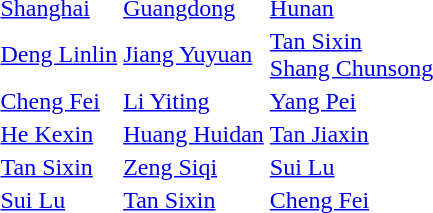<table>
<tr>
<th scope=row style="text-align:left"><br></th>
<td><a href='#'>Shanghai</a></td>
<td><a href='#'>Guangdong</a></td>
<td><a href='#'>Hunan</a></td>
</tr>
<tr>
<th scope=row style="text-align:left"><br></th>
<td><a href='#'>Deng Linlin</a></td>
<td><a href='#'>Jiang Yuyuan</a></td>
<td><a href='#'>Tan Sixin</a> <br> <a href='#'>Shang Chunsong</a></td>
</tr>
<tr>
<th scope=row style="text-align:left"><br></th>
<td><a href='#'>Cheng Fei</a></td>
<td><a href='#'>Li Yiting</a></td>
<td><a href='#'>Yang Pei</a></td>
</tr>
<tr>
<th scope=row style="text-align:left"><br></th>
<td><a href='#'>He Kexin</a></td>
<td><a href='#'>Huang Huidan</a></td>
<td><a href='#'>Tan Jiaxin</a></td>
</tr>
<tr>
<th scope=row style="text-align:left"><br></th>
<td><a href='#'>Tan Sixin</a></td>
<td><a href='#'>Zeng Siqi</a></td>
<td><a href='#'>Sui Lu</a></td>
</tr>
<tr>
<th scope=row style="text-align:left"><br></th>
<td><a href='#'>Sui Lu</a></td>
<td><a href='#'>Tan Sixin</a></td>
<td><a href='#'>Cheng Fei</a></td>
</tr>
</table>
